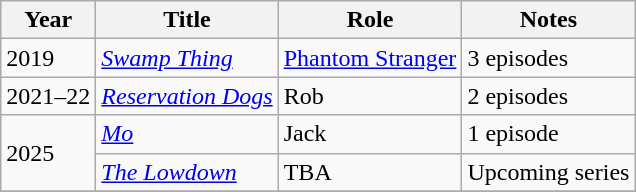<table class="wikitable">
<tr>
<th>Year</th>
<th>Title</th>
<th>Role</th>
<th>Notes</th>
</tr>
<tr>
<td>2019</td>
<td><em><a href='#'>Swamp Thing</a></em></td>
<td><a href='#'>Phantom Stranger</a></td>
<td>3 episodes</td>
</tr>
<tr>
<td>2021–22</td>
<td><em><a href='#'>Reservation Dogs</a></em></td>
<td>Rob</td>
<td>2 episodes</td>
</tr>
<tr>
<td rowspan=2>2025</td>
<td><em><a href='#'>Mo</a></em></td>
<td>Jack</td>
<td>1 episode</td>
</tr>
<tr>
<td><em><a href='#'>The Lowdown</a></em></td>
<td>TBA</td>
<td>Upcoming series</td>
</tr>
<tr>
</tr>
</table>
